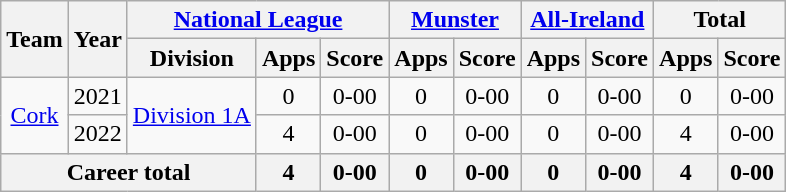<table class="wikitable" style="text-align:center">
<tr>
<th rowspan="2">Team</th>
<th rowspan="2">Year</th>
<th colspan="3"><a href='#'>National League</a></th>
<th colspan="2"><a href='#'>Munster</a></th>
<th colspan="2"><a href='#'>All-Ireland</a></th>
<th colspan="2">Total</th>
</tr>
<tr>
<th>Division</th>
<th>Apps</th>
<th>Score</th>
<th>Apps</th>
<th>Score</th>
<th>Apps</th>
<th>Score</th>
<th>Apps</th>
<th>Score</th>
</tr>
<tr>
<td rowspan="2"><a href='#'>Cork</a></td>
<td>2021</td>
<td rowspan="2"><a href='#'>Division 1A</a></td>
<td>0</td>
<td>0-00</td>
<td>0</td>
<td>0-00</td>
<td>0</td>
<td>0-00</td>
<td>0</td>
<td>0-00</td>
</tr>
<tr>
<td>2022</td>
<td>4</td>
<td>0-00</td>
<td>0</td>
<td>0-00</td>
<td>0</td>
<td>0-00</td>
<td>4</td>
<td>0-00</td>
</tr>
<tr>
<th colspan="3">Career total</th>
<th>4</th>
<th>0-00</th>
<th>0</th>
<th>0-00</th>
<th>0</th>
<th>0-00</th>
<th>4</th>
<th>0-00</th>
</tr>
</table>
